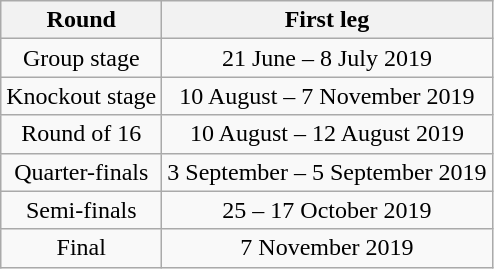<table class="wikitable" style="text-align: center">
<tr>
<th>Round</th>
<th>First leg</th>
</tr>
<tr>
<td>Group stage</td>
<td>21 June – 8 July 2019</td>
</tr>
<tr>
<td>Knockout stage</td>
<td>10 August – 7 November 2019</td>
</tr>
<tr>
<td>Round of 16</td>
<td>10 August – 12 August 2019</td>
</tr>
<tr>
<td>Quarter-finals</td>
<td>3 September – 5 September 2019</td>
</tr>
<tr>
<td>Semi-finals</td>
<td>25 – 17 October 2019</td>
</tr>
<tr>
<td>Final</td>
<td>7 November 2019</td>
</tr>
</table>
